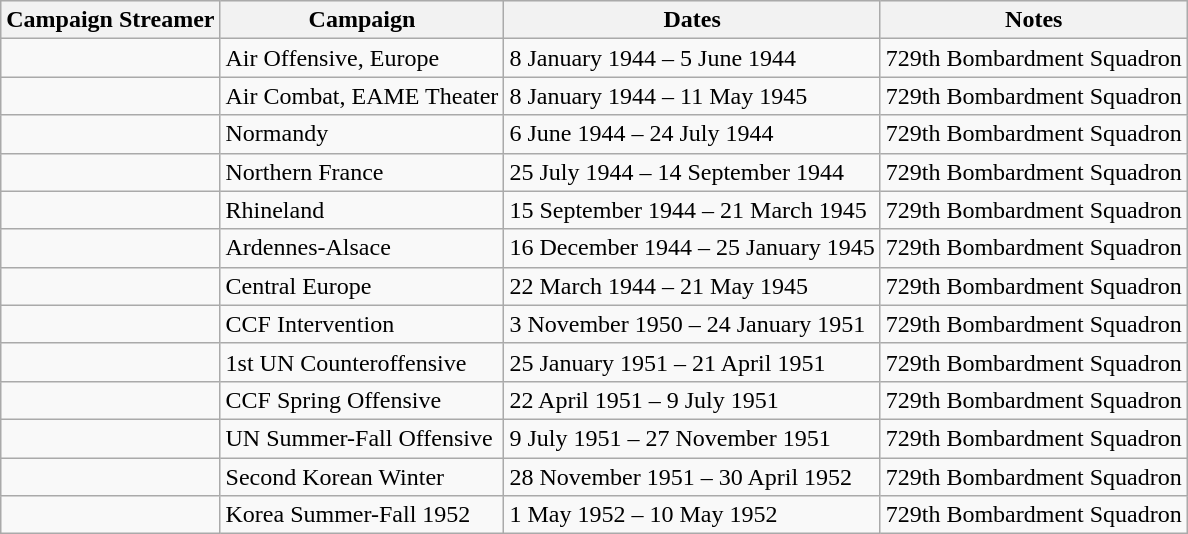<table class="wikitable">
<tr style="background:#efefef;">
<th>Campaign Streamer</th>
<th>Campaign</th>
<th>Dates</th>
<th>Notes</th>
</tr>
<tr>
<td></td>
<td>Air Offensive, Europe</td>
<td>8 January 1944 – 5 June 1944</td>
<td>729th Bombardment Squadron</td>
</tr>
<tr>
<td></td>
<td>Air Combat, EAME Theater</td>
<td>8 January 1944 – 11 May 1945</td>
<td>729th Bombardment Squadron</td>
</tr>
<tr>
<td></td>
<td>Normandy</td>
<td>6 June 1944 – 24 July 1944</td>
<td>729th Bombardment Squadron</td>
</tr>
<tr>
<td></td>
<td>Northern France</td>
<td>25 July 1944 – 14 September 1944</td>
<td>729th Bombardment Squadron</td>
</tr>
<tr>
<td></td>
<td>Rhineland</td>
<td>15 September 1944 – 21 March 1945</td>
<td>729th Bombardment Squadron</td>
</tr>
<tr>
<td></td>
<td>Ardennes-Alsace</td>
<td>16 December 1944 – 25 January 1945</td>
<td>729th Bombardment Squadron</td>
</tr>
<tr>
<td></td>
<td>Central Europe</td>
<td>22 March 1944 – 21 May 1945</td>
<td>729th Bombardment Squadron</td>
</tr>
<tr>
<td></td>
<td>CCF Intervention</td>
<td>3 November 1950 – 24 January 1951</td>
<td>729th Bombardment Squadron</td>
</tr>
<tr>
<td></td>
<td>1st UN Counteroffensive</td>
<td>25 January 1951 – 21 April 1951</td>
<td>729th Bombardment Squadron</td>
</tr>
<tr>
<td></td>
<td>CCF Spring Offensive</td>
<td>22 April 1951 – 9 July 1951</td>
<td>729th Bombardment Squadron</td>
</tr>
<tr>
<td></td>
<td>UN Summer-Fall Offensive</td>
<td>9 July 1951 – 27 November 1951</td>
<td>729th Bombardment Squadron</td>
</tr>
<tr>
<td></td>
<td>Second Korean Winter</td>
<td>28 November 1951 – 30 April 1952</td>
<td>729th Bombardment Squadron</td>
</tr>
<tr>
<td></td>
<td>Korea Summer-Fall 1952</td>
<td>1 May 1952 – 10 May 1952</td>
<td>729th Bombardment Squadron</td>
</tr>
</table>
